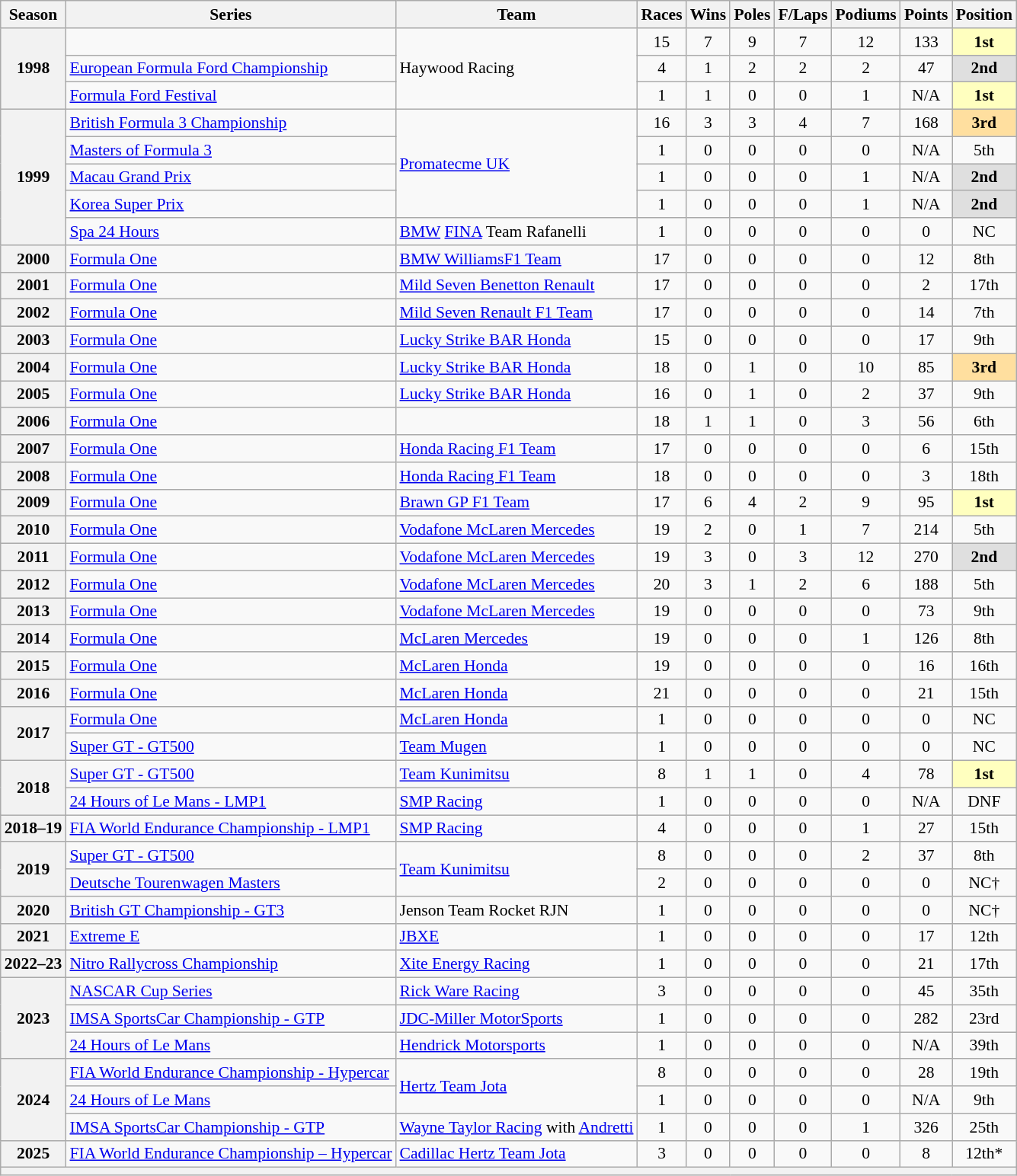<table class="wikitable" style="font-size: 90%; text-align:center">
<tr>
<th scope="col">Season</th>
<th scope="col">Series</th>
<th scope="col">Team</th>
<th scope="col">Races</th>
<th scope="col">Wins</th>
<th scope="col">Poles</th>
<th scope="col">F/Laps</th>
<th scope="col">Podiums</th>
<th scope="col">Points</th>
<th scope="col">Position</th>
</tr>
<tr>
<th rowspan=3>1998</th>
<td align=left></td>
<td align=left rowspan=3>Haywood Racing</td>
<td>15</td>
<td>7</td>
<td>9</td>
<td>7</td>
<td>12</td>
<td>133</td>
<td style="background:#FFFFBF;"><strong>1st</strong></td>
</tr>
<tr>
<td align=left><a href='#'>European Formula Ford Championship</a></td>
<td>4</td>
<td>1</td>
<td>2</td>
<td>2</td>
<td>2</td>
<td>47</td>
<td style="background:#DFDFDF;"><strong>2nd</strong></td>
</tr>
<tr>
<td align=left><a href='#'>Formula Ford Festival</a></td>
<td>1</td>
<td>1</td>
<td>0</td>
<td>0</td>
<td>1</td>
<td>N/A</td>
<td style="background:#FFFFBF;"><strong>1st</strong></td>
</tr>
<tr>
<th rowspan=5>1999</th>
<td align=left><a href='#'>British Formula 3 Championship</a></td>
<td align=left rowspan=4><a href='#'>Promatecme UK</a></td>
<td>16</td>
<td>3</td>
<td>3</td>
<td>4</td>
<td>7</td>
<td>168</td>
<td style="background:#FFDF9F;"><strong>3rd</strong></td>
</tr>
<tr>
<td align=left><a href='#'>Masters of Formula 3</a></td>
<td>1</td>
<td>0</td>
<td>0</td>
<td>0</td>
<td>0</td>
<td>N/A</td>
<td>5th</td>
</tr>
<tr>
<td align=left><a href='#'>Macau Grand Prix</a></td>
<td>1</td>
<td>0</td>
<td>0</td>
<td>0</td>
<td>1</td>
<td>N/A</td>
<td style="background:#DFDFDF;"><strong>2nd</strong></td>
</tr>
<tr>
<td align=left><a href='#'>Korea Super Prix</a></td>
<td>1</td>
<td>0</td>
<td>0</td>
<td>0</td>
<td>1</td>
<td>N/A</td>
<td style="background:#DFDFDF;"><strong>2nd</strong></td>
</tr>
<tr>
<td align=left><a href='#'>Spa 24 Hours</a></td>
<td align=left><a href='#'>BMW</a> <a href='#'>FINA</a> Team Rafanelli</td>
<td>1</td>
<td>0</td>
<td>0</td>
<td>0</td>
<td>0</td>
<td>0</td>
<td>NC</td>
</tr>
<tr>
<th>2000</th>
<td align=left><a href='#'>Formula One</a></td>
<td align=left><a href='#'>BMW WilliamsF1 Team</a></td>
<td>17</td>
<td>0</td>
<td>0</td>
<td>0</td>
<td>0</td>
<td>12</td>
<td>8th</td>
</tr>
<tr>
<th>2001</th>
<td align=left><a href='#'>Formula One</a></td>
<td align=left><a href='#'>Mild Seven Benetton Renault</a></td>
<td>17</td>
<td>0</td>
<td>0</td>
<td>0</td>
<td>0</td>
<td>2</td>
<td>17th</td>
</tr>
<tr>
<th>2002</th>
<td align=left><a href='#'>Formula One</a></td>
<td align=left><a href='#'>Mild Seven Renault F1 Team</a></td>
<td>17</td>
<td>0</td>
<td>0</td>
<td>0</td>
<td>0</td>
<td>14</td>
<td>7th</td>
</tr>
<tr>
<th>2003</th>
<td align=left><a href='#'>Formula One</a></td>
<td align=left><a href='#'>Lucky Strike BAR Honda</a></td>
<td>15</td>
<td>0</td>
<td>0</td>
<td>0</td>
<td>0</td>
<td>17</td>
<td>9th</td>
</tr>
<tr>
<th>2004</th>
<td align=left><a href='#'>Formula One</a></td>
<td align=left><a href='#'>Lucky Strike BAR Honda</a></td>
<td>18</td>
<td>0</td>
<td>1</td>
<td>0</td>
<td>10</td>
<td>85</td>
<td style="background:#FFDF9F;"><strong>3rd</strong></td>
</tr>
<tr>
<th>2005</th>
<td align=left><a href='#'>Formula One</a></td>
<td align=left><a href='#'>Lucky Strike BAR Honda</a></td>
<td>16</td>
<td>0</td>
<td>1</td>
<td>0</td>
<td>2</td>
<td>37</td>
<td>9th</td>
</tr>
<tr>
<th>2006</th>
<td align=left><a href='#'>Formula One</a></td>
<td align=left></td>
<td>18</td>
<td>1</td>
<td>1</td>
<td>0</td>
<td>3</td>
<td>56</td>
<td>6th</td>
</tr>
<tr>
<th>2007</th>
<td align=left><a href='#'>Formula One</a></td>
<td align=left><a href='#'>Honda Racing F1 Team</a></td>
<td>17</td>
<td>0</td>
<td>0</td>
<td>0</td>
<td>0</td>
<td>6</td>
<td>15th</td>
</tr>
<tr>
<th>2008</th>
<td align=left><a href='#'>Formula One</a></td>
<td align=left><a href='#'>Honda Racing F1 Team</a></td>
<td>18</td>
<td>0</td>
<td>0</td>
<td>0</td>
<td>0</td>
<td>3</td>
<td>18th</td>
</tr>
<tr>
<th>2009</th>
<td align=left><a href='#'>Formula One</a></td>
<td align=left><a href='#'>Brawn GP F1 Team</a></td>
<td>17</td>
<td>6</td>
<td>4</td>
<td>2</td>
<td>9</td>
<td>95</td>
<td style="background:#FFFFBF;"><strong>1st</strong></td>
</tr>
<tr>
<th>2010</th>
<td align=left><a href='#'>Formula One</a></td>
<td align=left><a href='#'>Vodafone McLaren Mercedes</a></td>
<td>19</td>
<td>2</td>
<td>0</td>
<td>1</td>
<td>7</td>
<td>214</td>
<td>5th</td>
</tr>
<tr>
<th>2011</th>
<td align=left><a href='#'>Formula One</a></td>
<td align=left><a href='#'>Vodafone McLaren Mercedes</a></td>
<td>19</td>
<td>3</td>
<td>0</td>
<td>3</td>
<td>12</td>
<td>270</td>
<td style="background:#DFDFDF;"><strong>2nd</strong></td>
</tr>
<tr>
<th>2012</th>
<td align=left><a href='#'>Formula One</a></td>
<td align=left><a href='#'>Vodafone McLaren Mercedes</a></td>
<td>20</td>
<td>3</td>
<td>1</td>
<td>2</td>
<td>6</td>
<td>188</td>
<td>5th</td>
</tr>
<tr>
<th>2013</th>
<td align=left><a href='#'>Formula One</a></td>
<td align=left><a href='#'>Vodafone McLaren Mercedes</a></td>
<td>19</td>
<td>0</td>
<td>0</td>
<td>0</td>
<td>0</td>
<td>73</td>
<td>9th</td>
</tr>
<tr>
<th>2014</th>
<td align=left><a href='#'>Formula One</a></td>
<td align=left><a href='#'>McLaren Mercedes</a></td>
<td>19</td>
<td>0</td>
<td>0</td>
<td>0</td>
<td>1</td>
<td>126</td>
<td>8th</td>
</tr>
<tr>
<th>2015</th>
<td align=left><a href='#'>Formula One</a></td>
<td align=left><a href='#'>McLaren Honda</a></td>
<td>19</td>
<td>0</td>
<td>0</td>
<td>0</td>
<td>0</td>
<td>16</td>
<td>16th</td>
</tr>
<tr>
<th>2016</th>
<td align=left><a href='#'>Formula One</a></td>
<td align=left><a href='#'>McLaren Honda</a></td>
<td>21</td>
<td>0</td>
<td>0</td>
<td>0</td>
<td>0</td>
<td>21</td>
<td>15th</td>
</tr>
<tr>
<th rowspan=2>2017</th>
<td align=left><a href='#'>Formula One</a></td>
<td align=left><a href='#'>McLaren Honda</a></td>
<td>1</td>
<td>0</td>
<td>0</td>
<td>0</td>
<td>0</td>
<td>0</td>
<td>NC</td>
</tr>
<tr>
<td align=left><a href='#'>Super GT - GT500</a></td>
<td align=left><a href='#'>Team Mugen</a></td>
<td>1</td>
<td>0</td>
<td>0</td>
<td>0</td>
<td>0</td>
<td>0</td>
<td>NC</td>
</tr>
<tr>
<th rowspan=2>2018</th>
<td align=left><a href='#'>Super GT - GT500</a></td>
<td align=left><a href='#'>Team Kunimitsu</a></td>
<td>8</td>
<td>1</td>
<td>1</td>
<td>0</td>
<td>4</td>
<td>78</td>
<td style="background:#FFFFBF;"><strong>1st</strong></td>
</tr>
<tr>
<td align=left><a href='#'>24 Hours of Le Mans - LMP1</a></td>
<td align=left><a href='#'>SMP Racing</a></td>
<td>1</td>
<td>0</td>
<td>0</td>
<td>0</td>
<td>0</td>
<td>N/A</td>
<td>DNF</td>
</tr>
<tr>
<th>2018–19</th>
<td align=left><a href='#'>FIA World Endurance Championship - LMP1</a></td>
<td align=left><a href='#'>SMP Racing</a></td>
<td>4</td>
<td>0</td>
<td>0</td>
<td>0</td>
<td>1</td>
<td>27</td>
<td>15th</td>
</tr>
<tr>
<th rowspan=2>2019</th>
<td align=left><a href='#'>Super GT - GT500</a></td>
<td align=left rowspan=2><a href='#'>Team Kunimitsu</a></td>
<td>8</td>
<td>0</td>
<td>0</td>
<td>0</td>
<td>2</td>
<td>37</td>
<td>8th</td>
</tr>
<tr>
<td align=left><a href='#'>Deutsche Tourenwagen Masters</a></td>
<td>2</td>
<td>0</td>
<td>0</td>
<td>0</td>
<td>0</td>
<td>0</td>
<td>NC†</td>
</tr>
<tr>
<th>2020</th>
<td align=left><a href='#'>British GT Championship - GT3</a></td>
<td align=left>Jenson Team Rocket RJN</td>
<td>1</td>
<td>0</td>
<td>0</td>
<td>0</td>
<td>0</td>
<td>0</td>
<td>NC†</td>
</tr>
<tr>
<th>2021</th>
<td align=left><a href='#'>Extreme E</a></td>
<td align=left><a href='#'>JBXE</a></td>
<td>1</td>
<td>0</td>
<td>0</td>
<td>0</td>
<td>0</td>
<td>17</td>
<td>12th</td>
</tr>
<tr>
<th nowrap>2022–23</th>
<td align=left><a href='#'>Nitro Rallycross Championship</a></td>
<td align=left><a href='#'>Xite Energy Racing</a></td>
<td>1</td>
<td>0</td>
<td>0</td>
<td>0</td>
<td>0</td>
<td>21</td>
<td>17th</td>
</tr>
<tr>
<th rowspan="3">2023</th>
<td align=left><a href='#'>NASCAR Cup Series</a></td>
<td align=left><a href='#'>Rick Ware Racing</a></td>
<td>3</td>
<td>0</td>
<td>0</td>
<td>0</td>
<td>0</td>
<td>45</td>
<td>35th</td>
</tr>
<tr>
<td align=left><a href='#'>IMSA SportsCar Championship - GTP</a></td>
<td align=left><a href='#'>JDC-Miller MotorSports</a></td>
<td>1</td>
<td>0</td>
<td>0</td>
<td>0</td>
<td>0</td>
<td>282</td>
<td>23rd</td>
</tr>
<tr>
<td align="left"><a href='#'>24 Hours of Le Mans</a></td>
<td align="left"><a href='#'>Hendrick Motorsports</a></td>
<td>1</td>
<td>0</td>
<td>0</td>
<td>0</td>
<td>0</td>
<td>N/A</td>
<td>39th</td>
</tr>
<tr>
<th rowspan="3">2024</th>
<td align=left nowrap><a href='#'>FIA World Endurance Championship - Hypercar</a></td>
<td align=left rowspan=2><a href='#'>Hertz Team Jota</a></td>
<td>8</td>
<td>0</td>
<td>0</td>
<td>0</td>
<td>0</td>
<td>28</td>
<td>19th</td>
</tr>
<tr>
<td align="left"><a href='#'>24 Hours of Le Mans</a></td>
<td>1</td>
<td>0</td>
<td>0</td>
<td>0</td>
<td>0</td>
<td>N/A</td>
<td>9th</td>
</tr>
<tr>
<td align=left nowrap><a href='#'>IMSA SportsCar Championship - GTP</a></td>
<td align=left nowrap><a href='#'>Wayne Taylor Racing</a> with <a href='#'>Andretti</a></td>
<td>1</td>
<td>0</td>
<td>0</td>
<td>0</td>
<td>1</td>
<td>326</td>
<td>25th</td>
</tr>
<tr>
<th>2025</th>
<td align=left><a href='#'>FIA World Endurance Championship – Hypercar</a></td>
<td align=left><a href='#'>Cadillac Hertz Team Jota</a></td>
<td>3</td>
<td>0</td>
<td>0</td>
<td>0</td>
<td>0</td>
<td>8</td>
<td>12th*</td>
</tr>
<tr>
<th colspan=10></th>
</tr>
</table>
